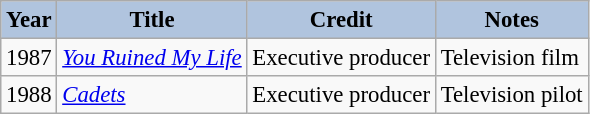<table class="wikitable" style="font-size:95%;">
<tr>
<th style="background:#B0C4DE;">Year</th>
<th style="background:#B0C4DE;">Title</th>
<th style="background:#B0C4DE;">Credit</th>
<th style="background:#B0C4DE;">Notes</th>
</tr>
<tr>
<td>1987</td>
<td><em><a href='#'>You Ruined My Life</a></em></td>
<td>Executive producer</td>
<td>Television film</td>
</tr>
<tr>
<td>1988</td>
<td><em><a href='#'>Cadets</a></em></td>
<td>Executive producer</td>
<td>Television pilot</td>
</tr>
</table>
